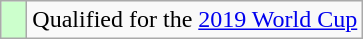<table class="wikitable" style="text-align:left">
<tr>
<td width=10px bgcolor=#ccffcc></td>
<td>Qualified for the <a href='#'>2019 World Cup</a></td>
</tr>
</table>
